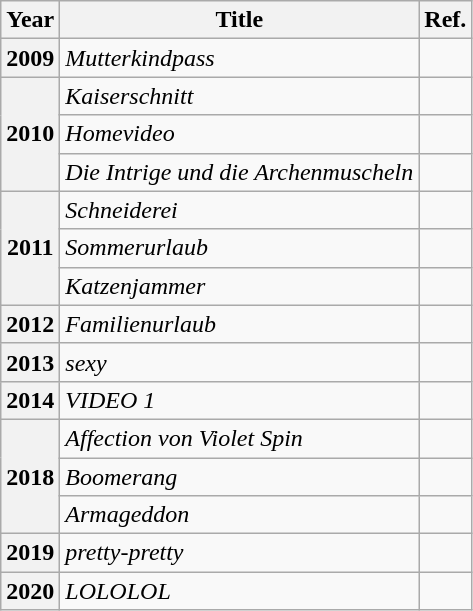<table class="wikitable sortable plainrowheaders">
<tr>
<th scope="col">Year</th>
<th scope="col">Title</th>
<th scope="col"  class="unsortable">Ref.</th>
</tr>
<tr>
<th scope="row">2009</th>
<td><em>Mutterkindpass</em></td>
<td align="center"></td>
</tr>
<tr>
<th scope="row" rowspan="3">2010</th>
<td><em>Kaiserschnitt</em></td>
<td align="center"></td>
</tr>
<tr>
<td><em>Homevideo</em></td>
<td align="center"></td>
</tr>
<tr>
<td><em>Die Intrige und die Archenmuscheln</em></td>
<td align="center"></td>
</tr>
<tr>
<th scope="row" rowspan="3">2011</th>
<td><em>Schneiderei</em></td>
<td align="center"></td>
</tr>
<tr>
<td><em>Sommerurlaub</em></td>
<td align="center"></td>
</tr>
<tr>
<td><em>Katzenjammer</em></td>
<td align="center"></td>
</tr>
<tr>
<th scope="row">2012</th>
<td><em>Familienurlaub</em></td>
<td align="center"></td>
</tr>
<tr>
<th scope="row">2013</th>
<td><em>sexy</em></td>
<td align="center"></td>
</tr>
<tr>
<th scope="row">2014</th>
<td><em>VIDEO 1</em></td>
<td align="center"></td>
</tr>
<tr>
<th scope="row" rowspan="3">2018</th>
<td><em>Affection von Violet Spin</em></td>
<td align="center"></td>
</tr>
<tr>
<td><em>Boomerang</em></td>
<td align="center"></td>
</tr>
<tr>
<td><em>Armageddon</em></td>
<td align="center"></td>
</tr>
<tr>
<th scope="row">2019</th>
<td><em>pretty-pretty</em></td>
<td align="center"></td>
</tr>
<tr>
<th scope="row">2020</th>
<td><em>LOLOLOL</em></td>
<td align="center"></td>
</tr>
</table>
